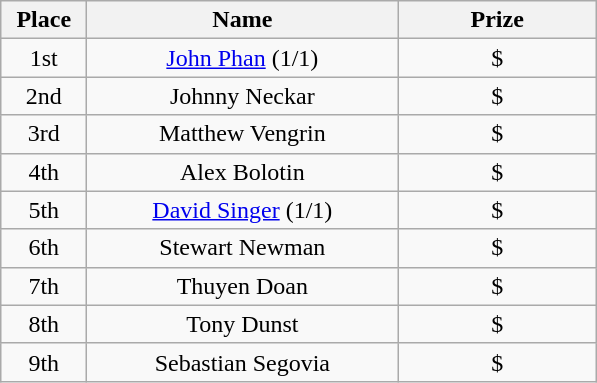<table class="wikitable">
<tr>
<th width="50">Place</th>
<th width="200">Name</th>
<th width="125">Prize</th>
</tr>
<tr>
<td align = "center">1st</td>
<td align = "center"><a href='#'>John Phan</a> (1/1)</td>
<td align = "center">$</td>
</tr>
<tr>
<td align = "center">2nd</td>
<td align = "center">Johnny Neckar</td>
<td align = "center">$</td>
</tr>
<tr>
<td align = "center">3rd</td>
<td align = "center">Matthew Vengrin</td>
<td align = "center">$</td>
</tr>
<tr>
<td align = "center">4th</td>
<td align = "center">Alex Bolotin</td>
<td align = "center">$</td>
</tr>
<tr>
<td align = "center">5th</td>
<td align = "center"><a href='#'>David Singer</a> (1/1)</td>
<td align = "center">$</td>
</tr>
<tr>
<td align = "center">6th</td>
<td align = "center">Stewart Newman</td>
<td align = "center">$</td>
</tr>
<tr>
<td align = "center">7th</td>
<td align = "center">Thuyen Doan</td>
<td align = "center">$</td>
</tr>
<tr>
<td align = "center">8th</td>
<td align = "center">Tony Dunst</td>
<td align = "center">$</td>
</tr>
<tr>
<td align = "center">9th</td>
<td align = "center">Sebastian Segovia</td>
<td align = "center">$</td>
</tr>
</table>
